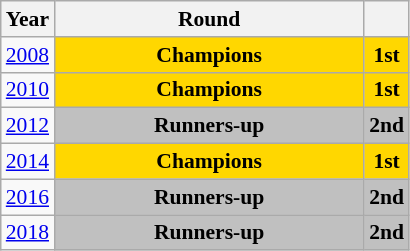<table class="wikitable" style="text-align: center; font-size:90%">
<tr>
<th>Year</th>
<th style="width:200px">Round</th>
<th></th>
</tr>
<tr>
<td><a href='#'>2008</a></td>
<td bgcolor=Gold><strong>Champions</strong></td>
<td bgcolor=Gold><strong>1st</strong></td>
</tr>
<tr>
<td><a href='#'>2010</a></td>
<td bgcolor=Gold><strong>Champions</strong></td>
<td bgcolor=Gold><strong>1st</strong></td>
</tr>
<tr>
<td><a href='#'>2012</a></td>
<td bgcolor=Silver><strong>Runners-up</strong></td>
<td bgcolor=Silver><strong>2nd</strong></td>
</tr>
<tr>
<td><a href='#'>2014</a></td>
<td bgcolor=Gold><strong>Champions</strong></td>
<td bgcolor=Gold><strong>1st</strong></td>
</tr>
<tr>
<td><a href='#'>2016</a></td>
<td bgcolor=Silver><strong>Runners-up</strong></td>
<td bgcolor=Silver><strong>2nd</strong></td>
</tr>
<tr>
<td><a href='#'>2018</a></td>
<td bgcolor=Silver><strong>Runners-up</strong></td>
<td bgcolor=Silver><strong>2nd</strong></td>
</tr>
</table>
